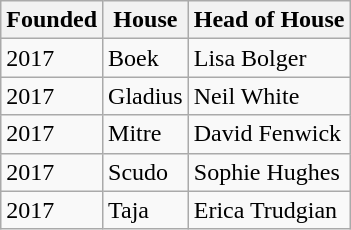<table class="wikitable" border="1">
<tr>
<th>Founded</th>
<th>House</th>
<th>Head of House</th>
</tr>
<tr>
<td>2017</td>
<td>Boek</td>
<td>Lisa Bolger</td>
</tr>
<tr>
<td>2017</td>
<td>Gladius</td>
<td>Neil White</td>
</tr>
<tr>
<td>2017</td>
<td>Mitre</td>
<td>David Fenwick</td>
</tr>
<tr>
<td>2017</td>
<td>Scudo</td>
<td>Sophie Hughes</td>
</tr>
<tr>
<td>2017</td>
<td>Taja</td>
<td>Erica Trudgian</td>
</tr>
</table>
